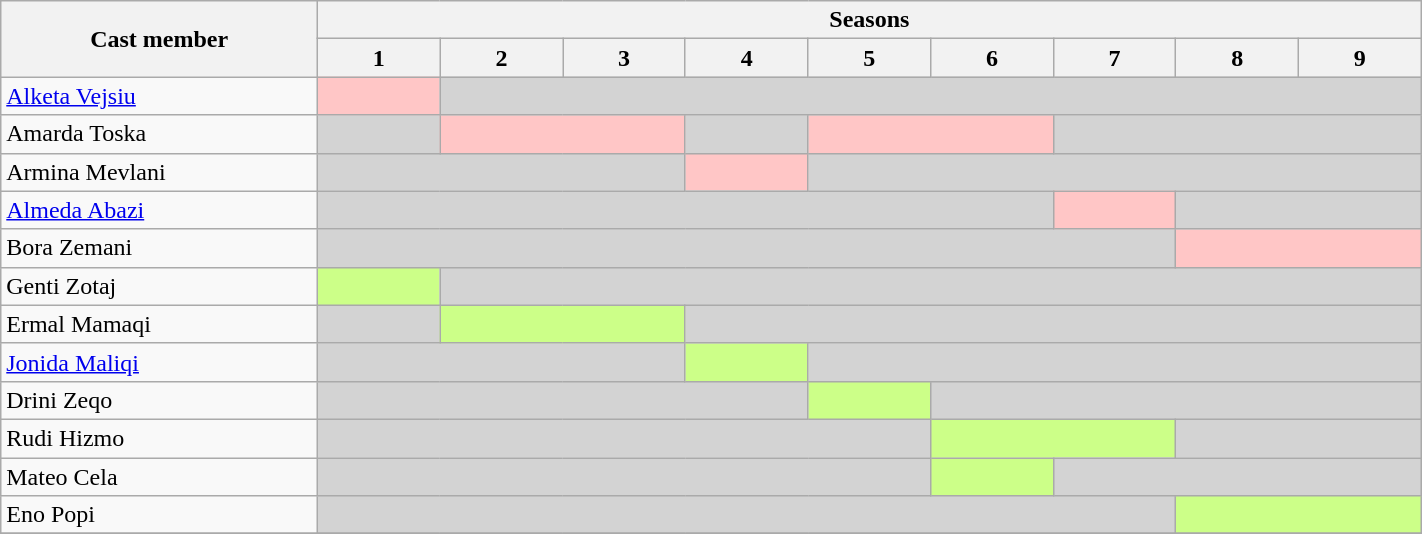<table class="wikitable" width="75% font-size:100%">
<tr>
<th rowspan="2" width="115">Cast member</th>
<th colspan="9" style="text-align:center">Seasons</th>
</tr>
<tr>
<th width="40">1</th>
<th width="40">2</th>
<th width="40">3</th>
<th width="40">4</th>
<th width="40">5</th>
<th width="40">6</th>
<th width="40">7</th>
<th width="40">8</th>
<th width="40">9</th>
</tr>
<tr>
<td><a href='#'>Alketa Vejsiu</a></td>
<td style="background:#ffc6c6"></td>
<td colspan="8" style="background:lightgrey"></td>
</tr>
<tr>
<td>Amarda Toska</td>
<td style="background:lightgrey"></td>
<td colspan="2" style="background:#ffc6c6"></td>
<td style="background:lightgrey"></td>
<td colspan="2" style="background:#ffc6c6"></td>
<td colspan="3" style="background:lightgrey"></td>
</tr>
<tr>
<td>Armina Mevlani</td>
<td colspan="3" style="background:lightgrey"></td>
<td style="background:#ffc6c6"></td>
<td colspan="5" style="background:lightgrey"></td>
</tr>
<tr>
<td><a href='#'>Almeda Abazi</a></td>
<td colspan="6" style="background:lightgrey"></td>
<td style="background:#ffc6c6"></td>
<td colspan="2" style="background:lightgrey"></td>
</tr>
<tr>
<td>Bora Zemani</td>
<td colspan="7" style="background:lightgrey"></td>
<td colspan="2" style="background:#ffc6c6"></td>
</tr>
<tr>
<td>Genti Zotaj</td>
<td style="background:#ccff88"></td>
<td colspan="8" style="background:lightgrey"></td>
</tr>
<tr>
<td>Ermal Mamaqi</td>
<td style="background:lightgrey"></td>
<td colspan="2" style="background:#ccff88"></td>
<td colspan="6" style="background:lightgrey"></td>
</tr>
<tr>
<td><a href='#'>Jonida Maliqi</a></td>
<td colspan="3" style="background:lightgrey"></td>
<td style="background:#ccff88"></td>
<td colspan="5" style="background:lightgrey"></td>
</tr>
<tr>
<td>Drini Zeqo</td>
<td colspan="4" style="background:lightgrey"></td>
<td style="background:#ccff88"></td>
<td colspan="4" style="background:lightgrey"></td>
</tr>
<tr>
<td>Rudi Hizmo</td>
<td colspan="5" style="background:lightgrey"></td>
<td colspan="2" style="background:#ccff88"></td>
<td colspan="2" style="background:lightgrey"></td>
</tr>
<tr>
<td>Mateo Cela</td>
<td colspan="5" style="background:lightgrey"></td>
<td style="background:#ccff88"></td>
<td colspan="3" style="background:lightgrey"></td>
</tr>
<tr>
<td>Eno Popi</td>
<td colspan="7" style="background:lightgrey"></td>
<td colspan="2" style="background:#ccff88"></td>
</tr>
<tr>
</tr>
</table>
